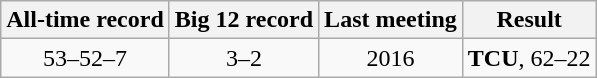<table class="wikitable">
<tr style="text-align:center;">
<th>All-time record</th>
<th>Big 12 record</th>
<th>Last meeting</th>
<th>Result</th>
</tr>
<tr style="text-align:center;">
<td>53–52–7</td>
<td>3–2</td>
<td>2016</td>
<td><strong>TCU</strong>, 62–22</td>
</tr>
</table>
